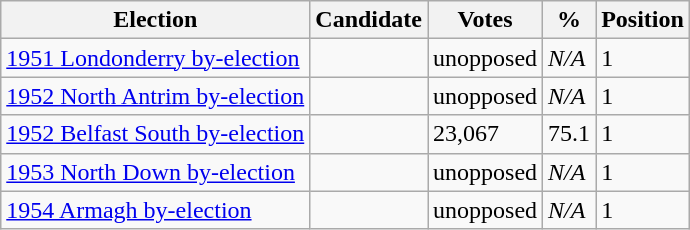<table class="wikitable sortable">
<tr>
<th>Election</th>
<th>Candidate</th>
<th>Votes</th>
<th>%</th>
<th>Position</th>
</tr>
<tr>
<td><a href='#'>1951 Londonderry by-election</a></td>
<td></td>
<td>unopposed</td>
<td><em>N/A</em></td>
<td>1</td>
</tr>
<tr>
<td><a href='#'>1952 North Antrim by-election</a></td>
<td></td>
<td>unopposed</td>
<td><em>N/A</em></td>
<td>1</td>
</tr>
<tr>
<td><a href='#'>1952 Belfast South by-election</a></td>
<td></td>
<td>23,067</td>
<td>75.1</td>
<td>1</td>
</tr>
<tr>
<td><a href='#'>1953 North Down by-election</a></td>
<td></td>
<td>unopposed</td>
<td><em>N/A</em></td>
<td>1</td>
</tr>
<tr>
<td><a href='#'>1954 Armagh by-election</a></td>
<td></td>
<td>unopposed</td>
<td><em>N/A</em></td>
<td>1</td>
</tr>
</table>
